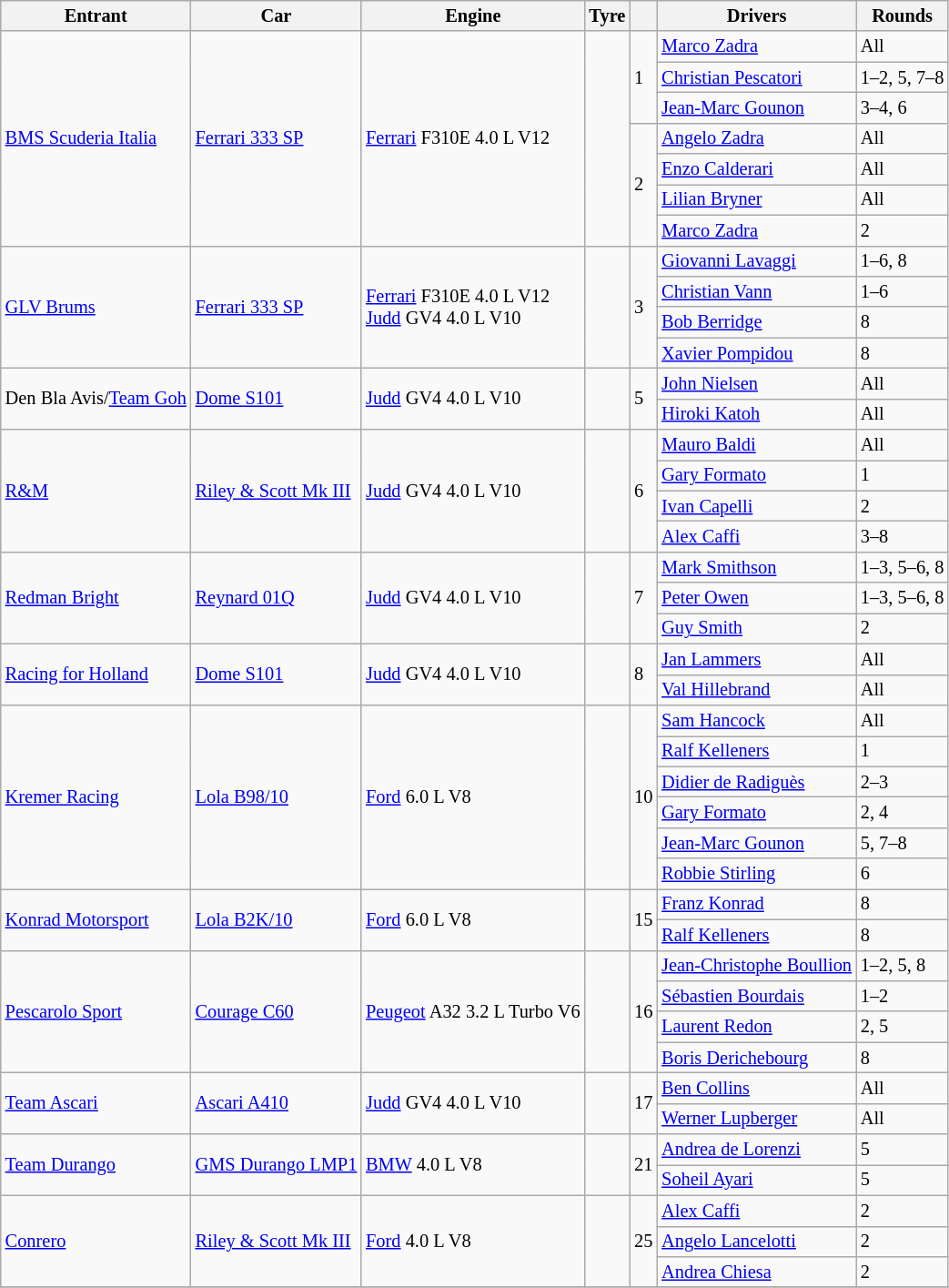<table class="wikitable" style="font-size: 85%">
<tr>
<th>Entrant</th>
<th>Car</th>
<th>Engine</th>
<th>Tyre</th>
<th></th>
<th>Drivers</th>
<th>Rounds</th>
</tr>
<tr>
<td rowspan=7> <a href='#'>BMS Scuderia Italia</a></td>
<td rowspan=7><a href='#'>Ferrari 333 SP</a></td>
<td rowspan=7><a href='#'>Ferrari</a> F310E 4.0 L V12</td>
<td rowspan=7></td>
<td rowspan=3>1</td>
<td> <a href='#'>Marco Zadra</a></td>
<td>All</td>
</tr>
<tr>
<td> <a href='#'>Christian Pescatori</a></td>
<td>1–2, 5, 7–8</td>
</tr>
<tr>
<td> <a href='#'>Jean-Marc Gounon</a></td>
<td>3–4, 6</td>
</tr>
<tr>
<td rowspan=4>2</td>
<td> <a href='#'>Angelo Zadra</a></td>
<td>All</td>
</tr>
<tr>
<td> <a href='#'>Enzo Calderari</a></td>
<td>All</td>
</tr>
<tr>
<td> <a href='#'>Lilian Bryner</a></td>
<td>All</td>
</tr>
<tr>
<td> <a href='#'>Marco Zadra</a></td>
<td>2</td>
</tr>
<tr>
<td rowspan=4> <a href='#'>GLV Brums</a></td>
<td rowspan=4><a href='#'>Ferrari 333 SP</a></td>
<td rowspan=4><a href='#'>Ferrari</a> F310E 4.0 L V12<br><a href='#'>Judd</a> GV4 4.0 L V10</td>
<td rowspan=4></td>
<td rowspan=4>3</td>
<td> <a href='#'>Giovanni Lavaggi</a></td>
<td>1–6, 8</td>
</tr>
<tr>
<td> <a href='#'>Christian Vann</a></td>
<td>1–6</td>
</tr>
<tr>
<td> <a href='#'>Bob Berridge</a></td>
<td>8</td>
</tr>
<tr>
<td> <a href='#'>Xavier Pompidou</a></td>
<td>8</td>
</tr>
<tr>
<td rowspan=2> Den Bla Avis/<a href='#'>Team Goh</a></td>
<td rowspan=2><a href='#'>Dome S101</a></td>
<td rowspan=2><a href='#'>Judd</a> GV4 4.0 L V10</td>
<td rowspan=2></td>
<td rowspan=2>5</td>
<td> <a href='#'>John Nielsen</a></td>
<td>All</td>
</tr>
<tr>
<td> <a href='#'>Hiroki Katoh</a></td>
<td>All</td>
</tr>
<tr>
<td rowspan=4> <a href='#'>R&M</a></td>
<td rowspan=4><a href='#'>Riley & Scott Mk III</a></td>
<td rowspan=4><a href='#'>Judd</a> GV4 4.0 L V10</td>
<td rowspan=4></td>
<td rowspan=4>6</td>
<td> <a href='#'>Mauro Baldi</a></td>
<td>All</td>
</tr>
<tr>
<td> <a href='#'>Gary Formato</a></td>
<td>1</td>
</tr>
<tr>
<td> <a href='#'>Ivan Capelli</a></td>
<td>2</td>
</tr>
<tr>
<td> <a href='#'>Alex Caffi</a></td>
<td>3–8</td>
</tr>
<tr>
<td rowspan=3> <a href='#'>Redman Bright</a></td>
<td rowspan=3><a href='#'>Reynard 01Q</a></td>
<td rowspan=3><a href='#'>Judd</a> GV4 4.0 L V10</td>
<td rowspan=3></td>
<td rowspan=3>7</td>
<td> <a href='#'>Mark Smithson</a></td>
<td>1–3, 5–6, 8</td>
</tr>
<tr>
<td> <a href='#'>Peter Owen</a></td>
<td>1–3, 5–6, 8</td>
</tr>
<tr>
<td> <a href='#'>Guy Smith</a></td>
<td>2</td>
</tr>
<tr>
<td rowspan=2> <a href='#'>Racing for Holland</a></td>
<td rowspan=2><a href='#'>Dome S101</a></td>
<td rowspan=2><a href='#'>Judd</a> GV4 4.0 L V10</td>
<td rowspan=2><br></td>
<td rowspan=2>8</td>
<td> <a href='#'>Jan Lammers</a></td>
<td>All</td>
</tr>
<tr>
<td> <a href='#'>Val Hillebrand</a></td>
<td>All</td>
</tr>
<tr>
<td rowspan=6> <a href='#'>Kremer Racing</a></td>
<td rowspan=6><a href='#'>Lola B98/10</a></td>
<td rowspan=6><a href='#'>Ford</a> 6.0 L V8</td>
<td rowspan=6></td>
<td rowspan=6>10</td>
<td> <a href='#'>Sam Hancock</a></td>
<td>All</td>
</tr>
<tr>
<td> <a href='#'>Ralf Kelleners</a></td>
<td>1</td>
</tr>
<tr>
<td> <a href='#'>Didier de Radiguès</a></td>
<td>2–3</td>
</tr>
<tr>
<td> <a href='#'>Gary Formato</a></td>
<td>2, 4</td>
</tr>
<tr>
<td> <a href='#'>Jean-Marc Gounon</a></td>
<td>5, 7–8</td>
</tr>
<tr>
<td> <a href='#'>Robbie Stirling</a></td>
<td>6</td>
</tr>
<tr>
<td rowspan=2> <a href='#'>Konrad Motorsport</a></td>
<td rowspan=2><a href='#'>Lola B2K/10</a></td>
<td rowspan=2><a href='#'>Ford</a> 6.0 L V8</td>
<td rowspan=2></td>
<td rowspan=2>15</td>
<td> <a href='#'>Franz Konrad</a></td>
<td>8</td>
</tr>
<tr>
<td> <a href='#'>Ralf Kelleners</a></td>
<td>8</td>
</tr>
<tr>
<td rowspan=4> <a href='#'>Pescarolo Sport</a></td>
<td rowspan=4><a href='#'>Courage C60</a></td>
<td rowspan=4><a href='#'>Peugeot</a> A32 3.2 L Turbo V6</td>
<td rowspan=4></td>
<td rowspan=4>16</td>
<td> <a href='#'>Jean-Christophe Boullion</a></td>
<td>1–2, 5, 8</td>
</tr>
<tr>
<td> <a href='#'>Sébastien Bourdais</a></td>
<td>1–2</td>
</tr>
<tr>
<td> <a href='#'>Laurent Redon</a></td>
<td>2, 5</td>
</tr>
<tr>
<td> <a href='#'>Boris Derichebourg</a></td>
<td>8</td>
</tr>
<tr>
<td rowspan=2> <a href='#'>Team Ascari</a></td>
<td rowspan=2><a href='#'>Ascari A410</a></td>
<td rowspan=2><a href='#'>Judd</a> GV4 4.0 L V10</td>
<td rowspan=2></td>
<td rowspan=2>17</td>
<td> <a href='#'>Ben Collins</a></td>
<td>All</td>
</tr>
<tr>
<td> <a href='#'>Werner Lupberger</a></td>
<td>All</td>
</tr>
<tr>
<td rowspan=2> <a href='#'>Team Durango</a></td>
<td rowspan=2><a href='#'>GMS Durango LMP1</a></td>
<td rowspan=2><a href='#'>BMW</a> 4.0 L V8</td>
<td rowspan=2></td>
<td rowspan=2>21</td>
<td> <a href='#'>Andrea de Lorenzi</a></td>
<td>5</td>
</tr>
<tr>
<td> <a href='#'>Soheil Ayari</a></td>
<td>5</td>
</tr>
<tr>
<td rowspan=3> <a href='#'>Conrero</a></td>
<td rowspan=3><a href='#'>Riley & Scott Mk III</a></td>
<td rowspan=3><a href='#'>Ford</a> 4.0 L V8</td>
<td rowspan=3></td>
<td rowspan=3>25</td>
<td> <a href='#'>Alex Caffi</a></td>
<td>2</td>
</tr>
<tr>
<td> <a href='#'>Angelo Lancelotti</a></td>
<td>2</td>
</tr>
<tr>
<td> <a href='#'>Andrea Chiesa</a></td>
<td>2</td>
</tr>
<tr>
</tr>
</table>
